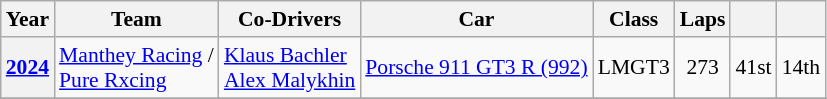<table class="wikitable" style="text-align:center; font-size:90%">
<tr>
<th>Year</th>
<th>Team</th>
<th>Co-Drivers</th>
<th>Car</th>
<th>Class</th>
<th>Laps</th>
<th></th>
<th></th>
</tr>
<tr>
<th><a href='#'>2024</a></th>
<td align="left"> <a href='#'>Manthey Racing</a> /<br> <a href='#'>Pure Rxcing</a></td>
<td align="left"> <a href='#'>Klaus Bachler</a><br> <a href='#'>Alex Malykhin</a></td>
<td align="left"><a href='#'>Porsche 911 GT3 R (992)</a></td>
<td>LMGT3</td>
<td>273</td>
<td>41st</td>
<td>14th</td>
</tr>
<tr>
</tr>
</table>
